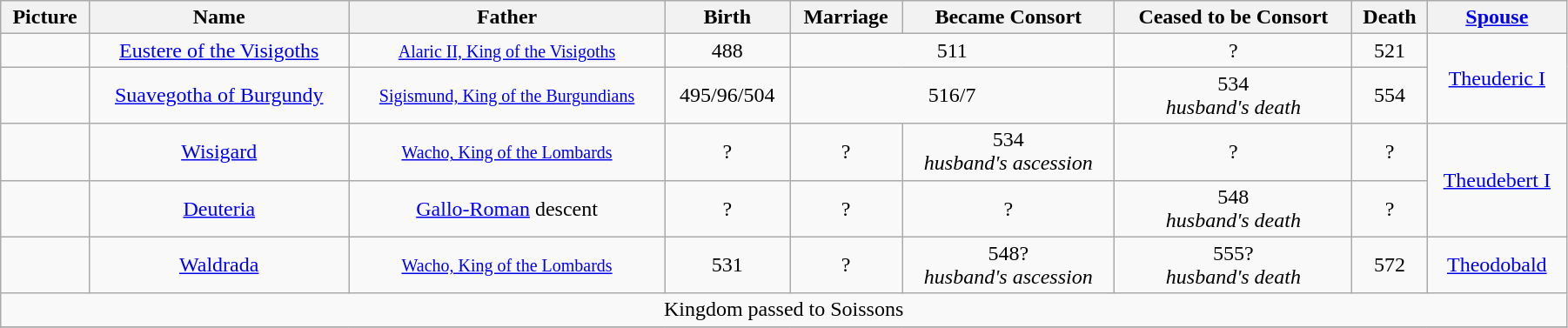<table width=95% class="wikitable">
<tr>
<th>Picture</th>
<th>Name</th>
<th>Father</th>
<th>Birth</th>
<th>Marriage</th>
<th>Became Consort</th>
<th>Ceased to be Consort</th>
<th>Death</th>
<th><a href='#'>Spouse</a></th>
</tr>
<tr>
<td align="center"></td>
<td align="center"><a href='#'>Eustere of the Visigoths</a></td>
<td align="center"><small><a href='#'>Alaric II, King of the Visigoths</a></small></td>
<td align="center">488</td>
<td align="center" colspan="2">511</td>
<td align="center">?</td>
<td align="center">521</td>
<td align="center" rowspan="2"><a href='#'>Theuderic I</a></td>
</tr>
<tr>
<td align="center"></td>
<td align="center"><a href='#'>Suavegotha of Burgundy</a></td>
<td align="center"><small><a href='#'>Sigismund, King of the Burgundians</a></small></td>
<td align="center">495/96/504</td>
<td align="center" colspan="2">516/7</td>
<td align="center">534<br><em>husband's death</em></td>
<td align="center">554</td>
</tr>
<tr>
<td align="center"></td>
<td align="center"><a href='#'>Wisigard</a></td>
<td align="center"><small><a href='#'>Wacho, King of the Lombards</a></small></td>
<td align="center">?</td>
<td align="center">?</td>
<td align="center">534<br><em>husband's ascession</em></td>
<td align="center">?</td>
<td align="center">?</td>
<td align="center" rowspan="2"><a href='#'>Theudebert I</a></td>
</tr>
<tr>
<td align="center"></td>
<td align="center"><a href='#'>Deuteria</a></td>
<td align="center"><a href='#'>Gallo-Roman</a> descent</td>
<td align="center">?</td>
<td align="center">?</td>
<td align="center">?</td>
<td align="center">548<br><em>husband's death</em></td>
<td align="center">?</td>
</tr>
<tr>
<td align="center"></td>
<td align="center"><a href='#'>Waldrada</a></td>
<td align="center"><small><a href='#'>Wacho, King of the Lombards</a></small></td>
<td align="center">531</td>
<td align="center">?</td>
<td align="center">548?<br><em>husband's ascession</em></td>
<td align="center">555?<br><em>husband's death</em></td>
<td align="center">572</td>
<td align="center"><a href='#'>Theodobald</a></td>
</tr>
<tr>
<td align="center" colspan="9">Kingdom passed to Soissons</td>
</tr>
<tr>
</tr>
</table>
